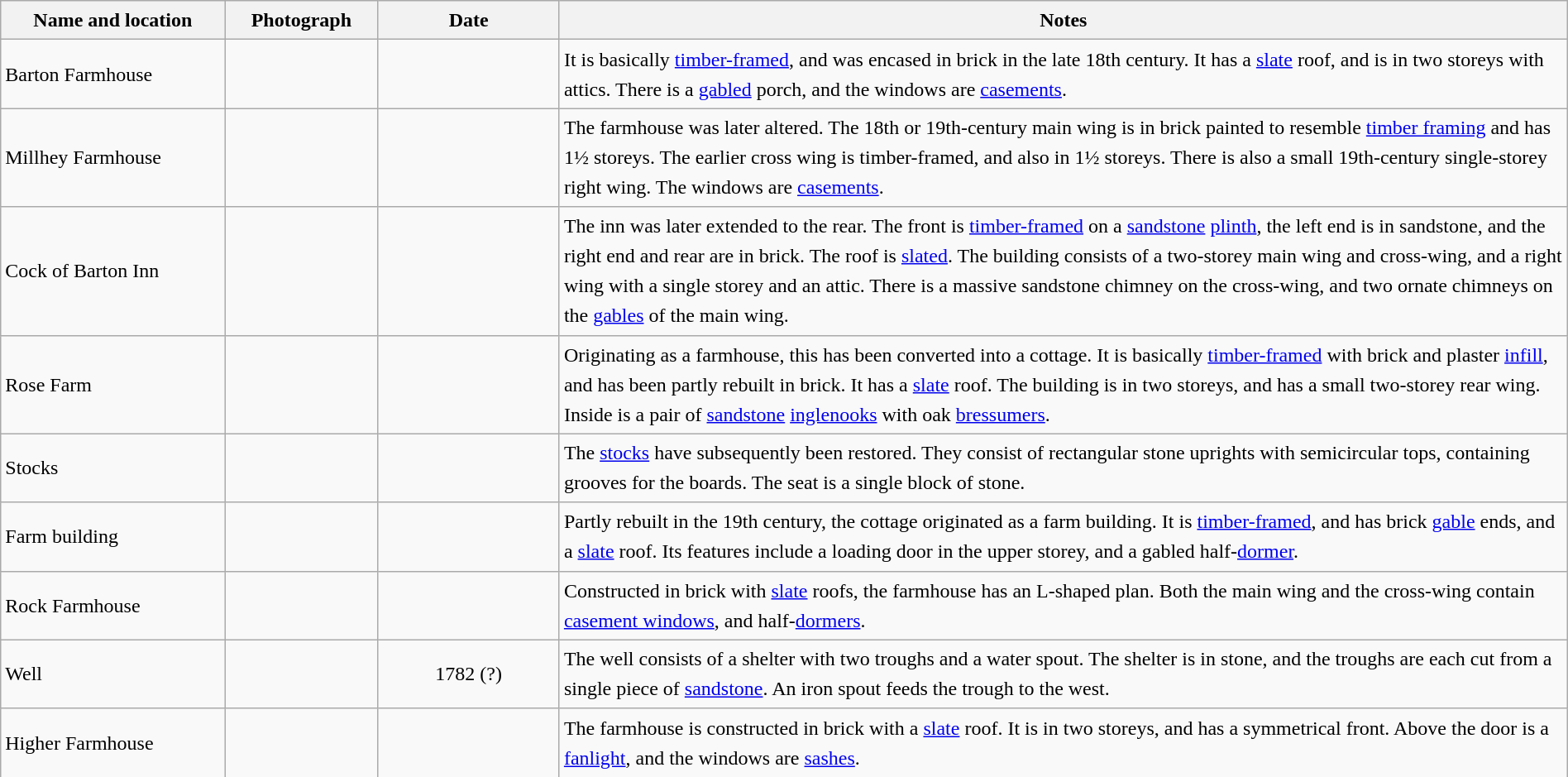<table class="wikitable sortable plainrowheaders" style="width:100%;border:0px;text-align:left;line-height:150%;">
<tr>
<th scope="col" style="width:150px">Name and location</th>
<th scope="col" style="width:100px" class="unsortable">Photograph</th>
<th scope="col" style="width:120px">Date</th>
<th scope="col" style="width:700px" class="unsortable">Notes</th>
</tr>
<tr>
<td>Barton Farmhouse<br><small></small></td>
<td></td>
<td align="center"></td>
<td>It is basically <a href='#'>timber-framed</a>, and was encased in brick in the late 18th century. It has a <a href='#'>slate</a> roof, and is in two storeys with attics. There is a <a href='#'>gabled</a> porch, and the windows are <a href='#'>casements</a>.</td>
</tr>
<tr>
<td>Millhey Farmhouse<br><small></small></td>
<td></td>
<td align="center"></td>
<td>The farmhouse was later altered. The 18th or 19th-century main wing is in brick painted to resemble <a href='#'>timber framing</a> and has 1½ storeys. The earlier cross wing is timber-framed, and also in 1½ storeys. There is also a small 19th-century single-storey right wing. The windows are <a href='#'>casements</a>.</td>
</tr>
<tr>
<td>Cock of Barton Inn<br><small></small></td>
<td></td>
<td align="center"></td>
<td>The inn was later extended to the rear. The front is <a href='#'>timber-framed</a> on a <a href='#'>sandstone</a> <a href='#'>plinth</a>, the left end is in sandstone, and the right end and rear are in brick. The roof is <a href='#'>slated</a>. The building consists of a two-storey main wing and cross-wing, and a right wing with a single storey and an attic. There is a massive sandstone chimney on the cross-wing, and two ornate chimneys on the <a href='#'>gables</a> of the main wing.</td>
</tr>
<tr>
<td>Rose Farm<br><small></small></td>
<td></td>
<td align="center"></td>
<td>Originating as a farmhouse, this has been converted into a cottage. It is basically <a href='#'>timber-framed</a> with brick and plaster <a href='#'>infill</a>, and has been partly rebuilt in brick. It has a <a href='#'>slate</a> roof. The building is in two storeys, and has a small two-storey rear wing. Inside is a pair of <a href='#'>sandstone</a> <a href='#'>inglenooks</a> with oak <a href='#'>bressumers</a>.</td>
</tr>
<tr>
<td>Stocks<br><small></small></td>
<td></td>
<td align="center"></td>
<td>The <a href='#'>stocks</a> have subsequently been restored. They consist of rectangular stone uprights with semicircular tops, containing grooves for the boards. The seat is a single block of stone.</td>
</tr>
<tr>
<td>Farm building<br><small></small></td>
<td></td>
<td align="center"></td>
<td>Partly rebuilt in the 19th century, the cottage originated as a farm building. It is <a href='#'>timber-framed</a>, and has brick <a href='#'>gable</a> ends, and a <a href='#'>slate</a> roof. Its features include a loading door in the upper storey, and a gabled half-<a href='#'>dormer</a>.</td>
</tr>
<tr>
<td>Rock Farmhouse<br><small></small></td>
<td></td>
<td align="center"></td>
<td>Constructed in brick with <a href='#'>slate</a> roofs, the farmhouse has an L-shaped plan. Both the main wing and the cross-wing contain <a href='#'>casement windows</a>, and half-<a href='#'>dormers</a>.</td>
</tr>
<tr>
<td>Well<br><small></small></td>
<td></td>
<td align="center">1782 (?)</td>
<td>The well consists of a shelter with two troughs and a water spout. The shelter is in stone, and the troughs are each cut from a single piece of <a href='#'>sandstone</a>. An iron spout feeds the trough to the west.</td>
</tr>
<tr>
<td>Higher Farmhouse<br><small></small></td>
<td></td>
<td align="center"></td>
<td>The farmhouse is constructed in brick with a <a href='#'>slate</a> roof. It is in two storeys, and has a symmetrical front. Above the door is a <a href='#'>fanlight</a>, and the windows are <a href='#'>sashes</a>.</td>
</tr>
<tr>
</tr>
</table>
